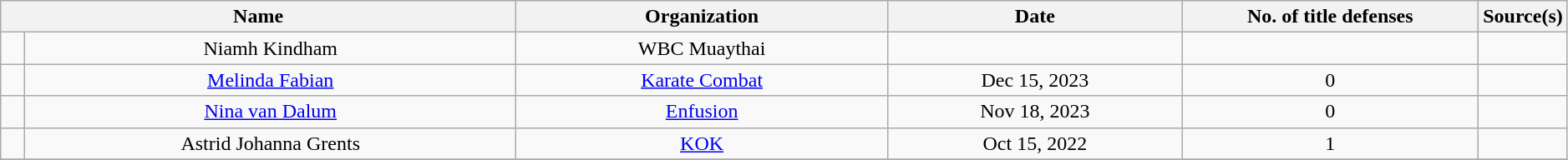<table class="wikitable" style="width:99%; text-align:center;">
<tr>
<th colspan="2" style="width:35%;">Name</th>
<th style="width:25%;">Organization</th>
<th width=20%>Date</th>
<th width=20%>No. of title defenses</th>
<th>Source(s)</th>
</tr>
<tr>
<td><br></td>
<td>Niamh Kindham</td>
<td>WBC Muaythai</td>
<td></td>
<td></td>
<td></td>
</tr>
<tr>
<td><br></td>
<td><a href='#'>Melinda Fabian</a></td>
<td><a href='#'>Karate Combat</a></td>
<td>Dec 15, 2023</td>
<td>0</td>
<td></td>
</tr>
<tr>
<td><br></td>
<td><a href='#'>Nina van Dalum</a></td>
<td><a href='#'>Enfusion</a></td>
<td>Nov 18, 2023</td>
<td>0</td>
<td></td>
</tr>
<tr>
<td><br></td>
<td>Astrid Johanna Grents <br></td>
<td><a href='#'>KOK</a></td>
<td>Oct 15, 2022</td>
<td>1</td>
<td></td>
</tr>
<tr>
</tr>
</table>
